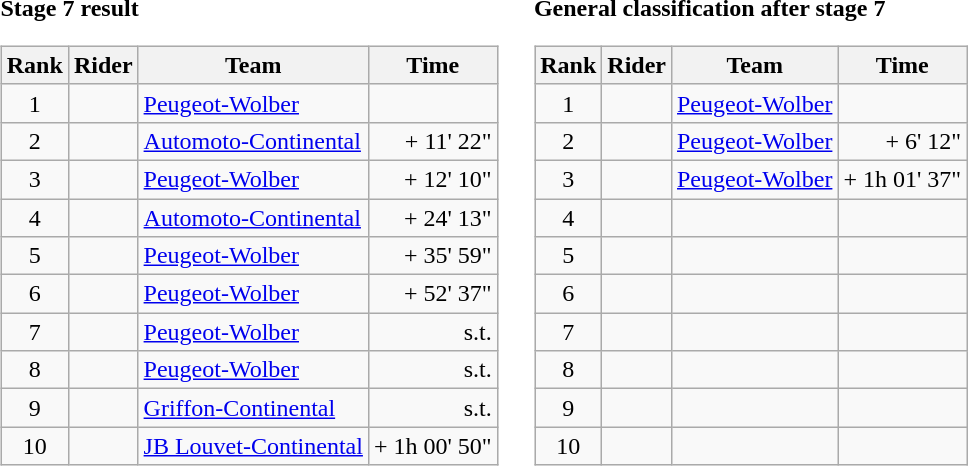<table>
<tr>
<td><strong>Stage 7 result</strong><br><table class="wikitable">
<tr>
<th scope="col">Rank</th>
<th scope="col">Rider</th>
<th scope="col">Team</th>
<th scope="col">Time</th>
</tr>
<tr>
<td style="text-align:center;">1</td>
<td></td>
<td><a href='#'>Peugeot-Wolber</a></td>
<td style="text-align:right;"></td>
</tr>
<tr>
<td style="text-align:center;">2</td>
<td></td>
<td><a href='#'>Automoto-Continental</a></td>
<td style="text-align:right;">+ 11' 22"</td>
</tr>
<tr>
<td style="text-align:center;">3</td>
<td></td>
<td><a href='#'>Peugeot-Wolber</a></td>
<td style="text-align:right;">+ 12' 10"</td>
</tr>
<tr>
<td style="text-align:center;">4</td>
<td></td>
<td><a href='#'>Automoto-Continental</a></td>
<td style="text-align:right;">+ 24' 13"</td>
</tr>
<tr>
<td style="text-align:center;">5</td>
<td></td>
<td><a href='#'>Peugeot-Wolber</a></td>
<td style="text-align:right;">+ 35' 59"</td>
</tr>
<tr>
<td style="text-align:center;">6</td>
<td></td>
<td><a href='#'>Peugeot-Wolber</a></td>
<td style="text-align:right;">+ 52' 37"</td>
</tr>
<tr>
<td style="text-align:center;">7</td>
<td></td>
<td><a href='#'>Peugeot-Wolber</a></td>
<td style="text-align:right;">s.t.</td>
</tr>
<tr>
<td style="text-align:center;">8</td>
<td></td>
<td><a href='#'>Peugeot-Wolber</a></td>
<td style="text-align:right;">s.t.</td>
</tr>
<tr>
<td style="text-align:center;">9</td>
<td></td>
<td><a href='#'>Griffon-Continental</a></td>
<td style="text-align:right;">s.t.</td>
</tr>
<tr>
<td style="text-align:center;">10</td>
<td></td>
<td><a href='#'>JB Louvet-Continental</a></td>
<td style="text-align:right;">+ 1h 00' 50"</td>
</tr>
</table>
</td>
<td></td>
<td><strong>General classification after stage 7</strong><br><table class="wikitable">
<tr>
<th scope="col">Rank</th>
<th scope="col">Rider</th>
<th scope="col">Team</th>
<th scope="col">Time</th>
</tr>
<tr>
<td style="text-align:center;">1</td>
<td></td>
<td><a href='#'>Peugeot-Wolber</a></td>
<td style="text-align:right;"></td>
</tr>
<tr>
<td style="text-align:center;">2</td>
<td></td>
<td><a href='#'>Peugeot-Wolber</a></td>
<td style="text-align:right;">+ 6' 12"</td>
</tr>
<tr>
<td style="text-align:center;">3</td>
<td></td>
<td><a href='#'>Peugeot-Wolber</a></td>
<td style="text-align:right;">+ 1h 01' 37"</td>
</tr>
<tr>
<td style="text-align:center;">4</td>
<td></td>
<td></td>
<td></td>
</tr>
<tr>
<td style="text-align:center;">5</td>
<td></td>
<td></td>
<td></td>
</tr>
<tr>
<td style="text-align:center;">6</td>
<td></td>
<td></td>
<td></td>
</tr>
<tr>
<td style="text-align:center;">7</td>
<td></td>
<td></td>
<td></td>
</tr>
<tr>
<td style="text-align:center;">8</td>
<td></td>
<td></td>
<td></td>
</tr>
<tr>
<td style="text-align:center;">9</td>
<td></td>
<td></td>
<td></td>
</tr>
<tr>
<td style="text-align:center;">10</td>
<td></td>
<td></td>
<td></td>
</tr>
</table>
</td>
</tr>
</table>
